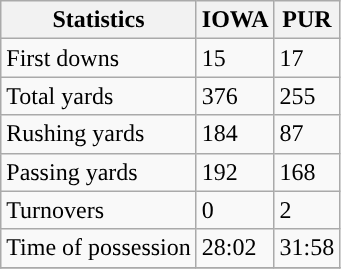<table class="wikitable">
<tr>
<th>Statistics</th>
<th>IOWA</th>
<th>PUR</th>
</tr>
<tr>
<td>First downs</td>
<td>15</td>
<td>17</td>
</tr>
<tr>
<td>Total yards</td>
<td>376</td>
<td>255</td>
</tr>
<tr>
<td>Rushing yards</td>
<td>184</td>
<td>87</td>
</tr>
<tr>
<td>Passing yards</td>
<td>192</td>
<td>168</td>
</tr>
<tr>
<td>Turnovers</td>
<td>0</td>
<td>2</td>
</tr>
<tr>
<td>Time of possession</td>
<td>28:02</td>
<td>31:58</td>
</tr>
<tr>
</tr>
</table>
